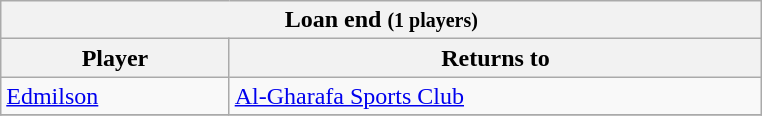<table class="wikitable collapsible">
<tr>
<th colspan="2" width="500"> <strong>Loan end</strong> <small>(1 players)</small></th>
</tr>
<tr>
<th>Player</th>
<th>Returns to</th>
</tr>
<tr>
<td> <a href='#'>Edmilson</a></td>
<td> <a href='#'>Al-Gharafa Sports Club</a></td>
</tr>
<tr>
</tr>
</table>
